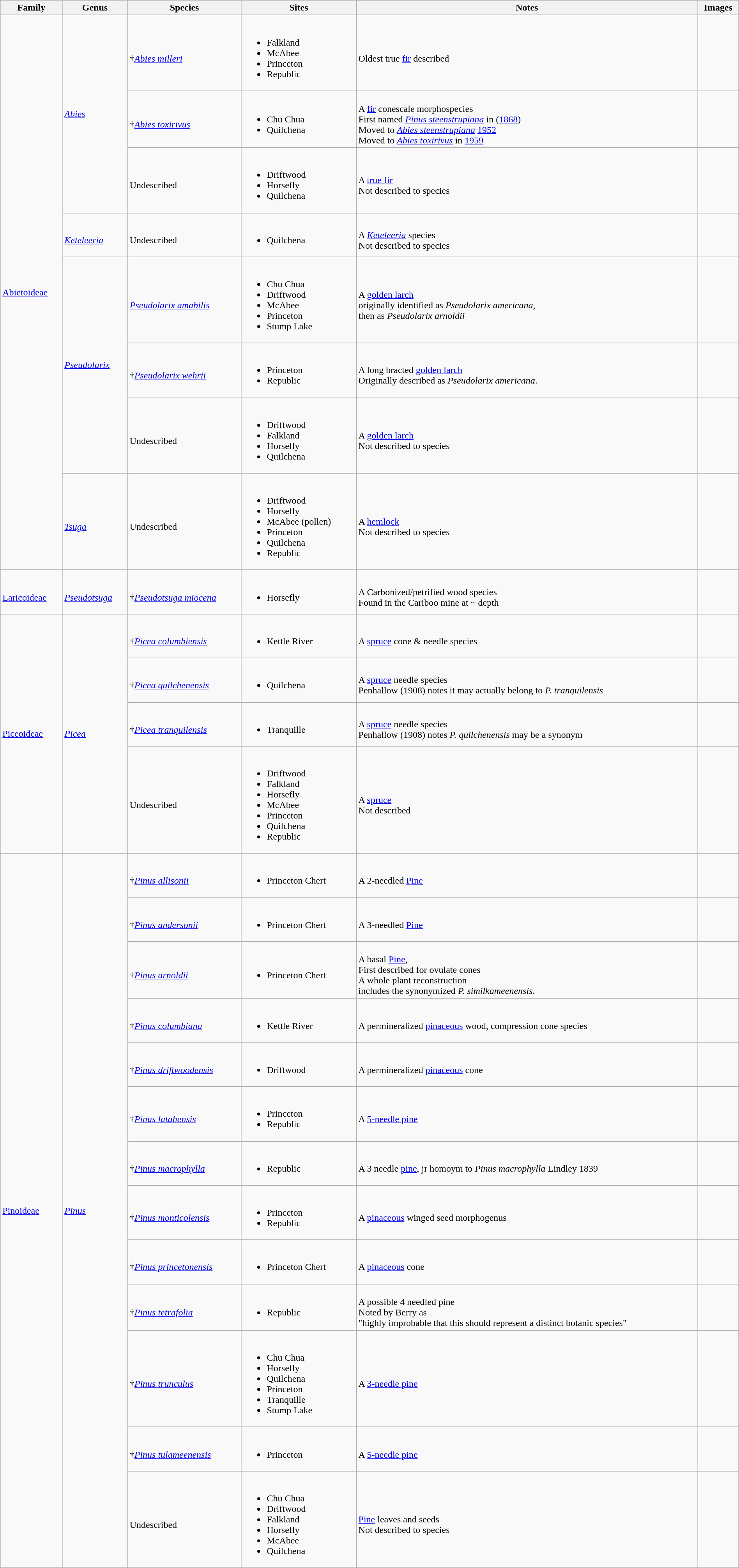<table class="wikitable sortable"  style="margin:auto; width:100%;">
<tr>
<th>Family</th>
<th>Genus</th>
<th>Species</th>
<th>Sites</th>
<th>Notes</th>
<th>Images</th>
</tr>
<tr>
<td rowspan=8><a href='#'>Abietoideae</a></td>
<td rowspan=3><em><a href='#'>Abies</a></em></td>
<td><br>†<em><a href='#'>Abies milleri</a></em></td>
<td><br><ul><li>Falkland</li><li>McAbee</li><li>Princeton</li><li>Republic</li></ul></td>
<td><br>Oldest true <a href='#'>fir</a> described</td>
<td><br></td>
</tr>
<tr>
<td><br>†<em><a href='#'>Abies toxirivus</a></em></td>
<td><br><ul><li>Chu Chua</li><li>Quilchena</li></ul></td>
<td><br>A <a href='#'>fir</a> conescale morphospecies<br>First named <em><a href='#'>Pinus steenstrupiana</a></em> in (<a href='#'>1868</a>)<br>Moved to <em><a href='#'>Abies steenstrupiana</a></em> <a href='#'>1952</a><br>Moved to <em><a href='#'>Abies toxirivus</a></em> in <a href='#'>1959</a></td>
<td></td>
</tr>
<tr>
<td><br>Undescribed</td>
<td><br><ul><li>Driftwood</li><li>Horsefly</li><li>Quilchena</li></ul></td>
<td><br>A <a href='#'>true fir</a><br> Not described to species</td>
<td></td>
</tr>
<tr>
<td><br><em><a href='#'>Keteleeria</a></em></td>
<td><br>Undescribed</td>
<td><br><ul><li>Quilchena</li></ul></td>
<td><br>A <em><a href='#'>Keteleeria</a></em> species<br>Not described to species</td>
<td></td>
</tr>
<tr>
<td rowspan=3><em><a href='#'>Pseudolarix</a></em></td>
<td><br><em><a href='#'>Pseudolarix amabilis</a></em></td>
<td><br><ul><li>Chu Chua</li><li>Driftwood</li><li>McAbee</li><li>Princeton</li><li>Stump Lake</li></ul></td>
<td><br>A <a href='#'>golden larch</a><br> originally identified as <em>Pseudolarix americana</em>, <br>then as <em>Pseudolarix arnoldii</em></td>
<td></td>
</tr>
<tr>
<td><br>†<em><a href='#'>Pseudolarix wehrii</a></em></td>
<td><br><ul><li>Princeton</li><li>Republic</li></ul></td>
<td><br>A long bracted <a href='#'>golden larch</a><br>
Originally described as <em>Pseudolarix americana</em>.</td>
<td><br></td>
</tr>
<tr>
<td><br>Undescribed</td>
<td><br><ul><li>Driftwood</li><li>Falkland</li><li>Horsefly</li><li>Quilchena</li></ul></td>
<td><br>A <a href='#'>golden larch</a><br>Not described to species</td>
<td></td>
</tr>
<tr>
<td><br><em><a href='#'>Tsuga</a></em></td>
<td><br>Undescribed</td>
<td><br><ul><li>Driftwood</li><li>Horsefly</li><li>McAbee (pollen)</li><li>Princeton</li><li>Quilchena</li><li>Republic</li></ul></td>
<td><br>A <a href='#'>hemlock</a><br>
Not described to species</td>
<td></td>
</tr>
<tr>
<td><br><a href='#'>Laricoideae</a></td>
<td><br><em><a href='#'>Pseudotsuga</a></em></td>
<td><br>†<em><a href='#'>Pseudotsuga miocena</a></em></td>
<td><br><ul><li>Horsefly</li></ul></td>
<td><br>A Carbonized/petrified wood species<br> Found in the Cariboo mine at ~ depth</td>
<td><br></td>
</tr>
<tr>
<td rowspan=4><a href='#'>Piceoideae</a></td>
<td rowspan=4><em><a href='#'>Picea</a></em></td>
<td><br>†<em><a href='#'>Picea columbiensis</a></em></td>
<td><br><ul><li>Kettle River</li></ul></td>
<td><br>A <a href='#'>spruce</a> cone & needle species</td>
<td><br></td>
</tr>
<tr>
<td><br>†<em><a href='#'>Picea quilchenensis</a></em></td>
<td><br><ul><li>Quilchena</li></ul></td>
<td><br>A <a href='#'>spruce</a> needle species<br>Penhallow (1908) notes it may actually belong to <em>P. tranquilensis</em></td>
<td></td>
</tr>
<tr>
<td><br>†<em><a href='#'>Picea tranquilensis</a></em></td>
<td><br><ul><li>Tranquille</li></ul></td>
<td><br>A <a href='#'>spruce</a> needle species<br>Penhallow (1908) notes <em>P. quilchenensis</em> may be a synonym</td>
<td></td>
</tr>
<tr>
<td><br>Undescribed</td>
<td><br><ul><li>Driftwood</li><li>Falkland</li><li>Horsefly</li><li>McAbee</li><li>Princeton</li><li>Quilchena</li><li>Republic</li></ul></td>
<td><br>A <a href='#'>spruce</a><br> Not described</td>
<td></td>
</tr>
<tr>
<td rowspan=26><a href='#'>Pinoideae</a></td>
<td rowspan=26><em><a href='#'>Pinus</a></em></td>
<td><br>†<em><a href='#'>Pinus allisonii</a></em></td>
<td><br><ul><li>Princeton Chert</li></ul></td>
<td><br>A 2-needled <a href='#'>Pine</a></td>
<td></td>
</tr>
<tr>
<td><br>†<em><a href='#'>Pinus andersonii</a></em></td>
<td><br><ul><li>Princeton Chert</li></ul></td>
<td><br>A 3-needled <a href='#'>Pine</a></td>
<td></td>
</tr>
<tr>
<td><br>†<em><a href='#'>Pinus arnoldii</a></em></td>
<td><br><ul><li>Princeton Chert</li></ul></td>
<td><br>A basal <a href='#'>Pine</a>,<br> First described for ovulate cones<br>A whole plant reconstruction<br> includes the synonymized <em>P. similkameenensis</em>.</td>
<td></td>
</tr>
<tr>
<td><br>†<em><a href='#'>Pinus columbiana</a></em></td>
<td><br><ul><li>Kettle River</li></ul></td>
<td><br>A permineralized <a href='#'>pinaceous</a> wood, compression cone species</td>
<td><br></td>
</tr>
<tr>
<td><br>†<em><a href='#'>Pinus driftwoodensis</a></em></td>
<td><br><ul><li>Driftwood</li></ul></td>
<td><br>A permineralized <a href='#'>pinaceous</a> cone</td>
<td></td>
</tr>
<tr>
<td><br>†<em><a href='#'>Pinus latahensis</a></em></td>
<td><br><ul><li>Princeton</li><li>Republic</li></ul></td>
<td><br>A <a href='#'>5-needle pine</a></td>
<td><br></td>
</tr>
<tr>
<td><br>†<em><a href='#'>Pinus macrophylla</a></em></td>
<td><br><ul><li>Republic</li></ul></td>
<td><br>A 3 needle <a href='#'>pine</a>, jr homoym to <em>Pinus macrophylla</em> Lindley 1839</td>
<td><br></td>
</tr>
<tr>
<td><br>†<em><a href='#'>Pinus monticolensis</a></em></td>
<td><br><ul><li>Princeton</li><li>Republic</li></ul></td>
<td><br>A <a href='#'>pinaceous</a> winged seed morphogenus</td>
<td><br></td>
</tr>
<tr>
<td><br>†<em><a href='#'>Pinus princetonensis</a></em></td>
<td><br><ul><li>Princeton Chert</li></ul></td>
<td><br>A <a href='#'>pinaceous</a> cone</td>
<td></td>
</tr>
<tr>
<td><br>†<em><a href='#'>Pinus tetrafolia</a></em></td>
<td><br><ul><li>Republic</li></ul></td>
<td><br>A possible 4 needled pine<br>
Noted by Berry as <br>"highly improbable that this should represent a distinct botanic species"</td>
<td><br></td>
</tr>
<tr>
<td><br>†<em><a href='#'>Pinus trunculus</a></em></td>
<td><br><ul><li>Chu Chua</li><li>Horsefly</li><li>Quilchena</li><li>Princeton</li><li>Tranquille</li><li>Stump Lake</li></ul></td>
<td><br>A <a href='#'>3-needle pine</a></td>
<td><br></td>
</tr>
<tr>
<td><br>†<em><a href='#'>Pinus tulameenensis</a></em></td>
<td><br><ul><li>Princeton</li></ul></td>
<td><br>A <a href='#'>5-needle pine</a></td>
<td></td>
</tr>
<tr>
<td><br>Undescribed</td>
<td><br><ul><li>Chu Chua</li><li>Driftwood</li><li>Falkland</li><li>Horsefly</li><li>McAbee</li><li>Quilchena</li></ul></td>
<td><br><a href='#'>Pine</a> leaves and seeds<br> Not described to species</td>
<td></td>
</tr>
</table>
